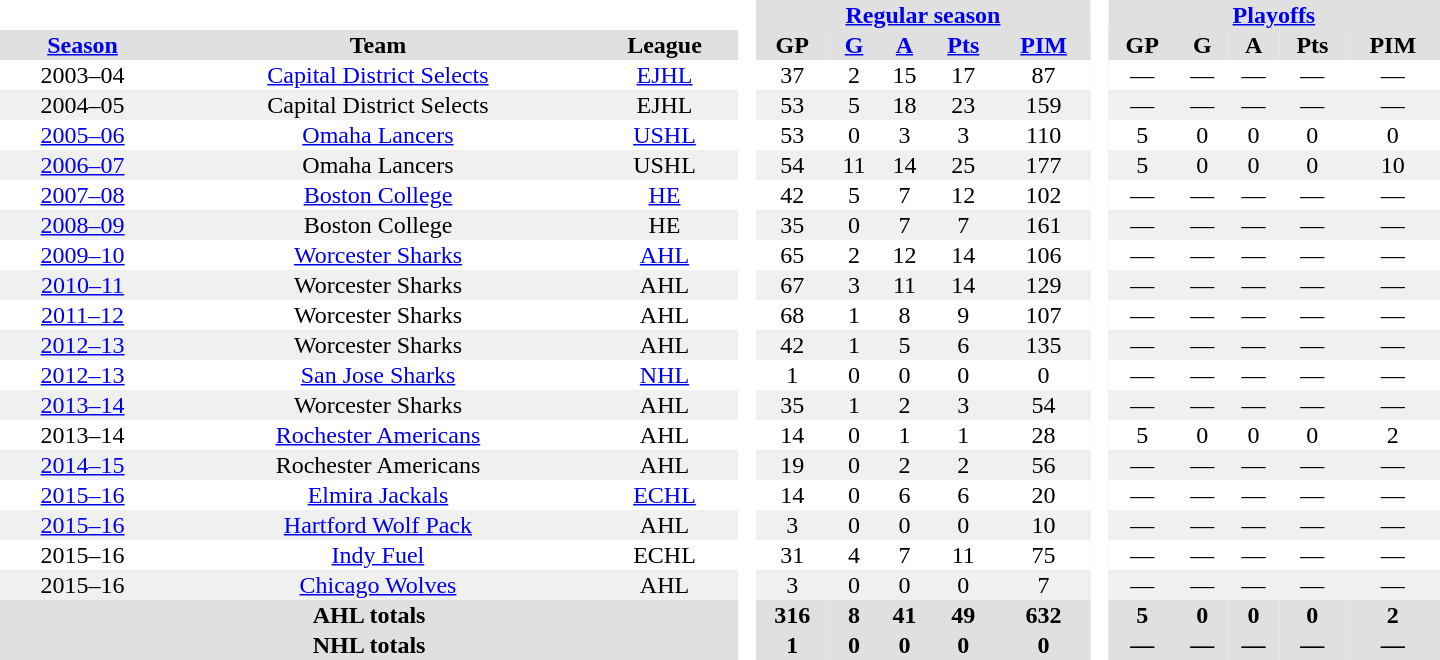<table border="0" cellpadding="1" cellspacing="0" style="text-align:center; width:60em">
<tr bgcolor="#e0e0e0">
<th colspan="3" bgcolor="#ffffff"> </th>
<th rowspan="100" bgcolor="#ffffff"> </th>
<th colspan="5"><a href='#'>Regular season</a></th>
<th rowspan="100" bgcolor="#ffffff"> </th>
<th colspan="5"><a href='#'>Playoffs</a></th>
</tr>
<tr bgcolor="#e0e0e0">
<th><a href='#'>Season</a></th>
<th>Team</th>
<th>League</th>
<th>GP</th>
<th><a href='#'>G</a></th>
<th><a href='#'>A</a></th>
<th><a href='#'>Pts</a></th>
<th><a href='#'>PIM</a></th>
<th>GP</th>
<th>G</th>
<th>A</th>
<th>Pts</th>
<th>PIM</th>
</tr>
<tr>
<td>2003–04</td>
<td><a href='#'>Capital District Selects</a></td>
<td><a href='#'>EJHL</a></td>
<td>37</td>
<td>2</td>
<td>15</td>
<td>17</td>
<td>87</td>
<td>—</td>
<td>—</td>
<td>—</td>
<td>—</td>
<td>—</td>
</tr>
<tr bgcolor="#f0f0f0">
<td>2004–05</td>
<td>Capital District Selects</td>
<td>EJHL</td>
<td>53</td>
<td>5</td>
<td>18</td>
<td>23</td>
<td>159</td>
<td>—</td>
<td>—</td>
<td>—</td>
<td>—</td>
<td>—</td>
</tr>
<tr>
<td><a href='#'>2005–06</a></td>
<td><a href='#'>Omaha Lancers</a></td>
<td><a href='#'>USHL</a></td>
<td>53</td>
<td>0</td>
<td>3</td>
<td>3</td>
<td>110</td>
<td>5</td>
<td>0</td>
<td>0</td>
<td>0</td>
<td>0</td>
</tr>
<tr bgcolor="#f0f0f0">
<td><a href='#'>2006–07</a></td>
<td>Omaha Lancers</td>
<td>USHL</td>
<td>54</td>
<td>11</td>
<td>14</td>
<td>25</td>
<td>177</td>
<td>5</td>
<td>0</td>
<td>0</td>
<td>0</td>
<td>10</td>
</tr>
<tr>
<td><a href='#'>2007–08</a></td>
<td><a href='#'>Boston College</a></td>
<td><a href='#'>HE</a></td>
<td>42</td>
<td>5</td>
<td>7</td>
<td>12</td>
<td>102</td>
<td>—</td>
<td>—</td>
<td>—</td>
<td>—</td>
<td>—</td>
</tr>
<tr bgcolor="#f0f0f0">
<td><a href='#'>2008–09</a></td>
<td>Boston College</td>
<td>HE</td>
<td>35</td>
<td>0</td>
<td>7</td>
<td>7</td>
<td>161</td>
<td>—</td>
<td>—</td>
<td>—</td>
<td>—</td>
<td>—</td>
</tr>
<tr>
<td><a href='#'>2009–10</a></td>
<td><a href='#'>Worcester Sharks</a></td>
<td><a href='#'>AHL</a></td>
<td>65</td>
<td>2</td>
<td>12</td>
<td>14</td>
<td>106</td>
<td>—</td>
<td>—</td>
<td>—</td>
<td>—</td>
<td>—</td>
</tr>
<tr bgcolor="#f0f0f0">
<td><a href='#'>2010–11</a></td>
<td>Worcester Sharks</td>
<td>AHL</td>
<td>67</td>
<td>3</td>
<td>11</td>
<td>14</td>
<td>129</td>
<td>—</td>
<td>—</td>
<td>—</td>
<td>—</td>
<td>—</td>
</tr>
<tr>
<td><a href='#'>2011–12</a></td>
<td>Worcester Sharks</td>
<td>AHL</td>
<td>68</td>
<td>1</td>
<td>8</td>
<td>9</td>
<td>107</td>
<td>—</td>
<td>—</td>
<td>—</td>
<td>—</td>
<td>—</td>
</tr>
<tr bgcolor="#f0f0f0">
<td><a href='#'>2012–13</a></td>
<td>Worcester Sharks</td>
<td>AHL</td>
<td>42</td>
<td>1</td>
<td>5</td>
<td>6</td>
<td>135</td>
<td>—</td>
<td>—</td>
<td>—</td>
<td>—</td>
<td>—</td>
</tr>
<tr>
<td><a href='#'>2012–13</a></td>
<td><a href='#'>San Jose Sharks</a></td>
<td><a href='#'>NHL</a></td>
<td>1</td>
<td>0</td>
<td>0</td>
<td>0</td>
<td>0</td>
<td>—</td>
<td>—</td>
<td>—</td>
<td>—</td>
<td>—</td>
</tr>
<tr bgcolor="#f0f0f0">
<td><a href='#'>2013–14</a></td>
<td>Worcester Sharks</td>
<td>AHL</td>
<td>35</td>
<td>1</td>
<td>2</td>
<td>3</td>
<td>54</td>
<td>—</td>
<td>—</td>
<td>—</td>
<td>—</td>
<td>—</td>
</tr>
<tr>
<td>2013–14</td>
<td><a href='#'>Rochester Americans</a></td>
<td>AHL</td>
<td>14</td>
<td>0</td>
<td>1</td>
<td>1</td>
<td>28</td>
<td>5</td>
<td>0</td>
<td>0</td>
<td>0</td>
<td>2</td>
</tr>
<tr bgcolor="#f0f0f0">
<td><a href='#'>2014–15</a></td>
<td>Rochester Americans</td>
<td>AHL</td>
<td>19</td>
<td>0</td>
<td>2</td>
<td>2</td>
<td>56</td>
<td>—</td>
<td>—</td>
<td>—</td>
<td>—</td>
<td>—</td>
</tr>
<tr>
<td><a href='#'>2015–16</a></td>
<td><a href='#'>Elmira Jackals</a></td>
<td><a href='#'>ECHL</a></td>
<td>14</td>
<td>0</td>
<td>6</td>
<td>6</td>
<td>20</td>
<td>—</td>
<td>—</td>
<td>—</td>
<td>—</td>
<td>—</td>
</tr>
<tr bgcolor="#f0f0f0">
<td><a href='#'>2015–16</a></td>
<td><a href='#'>Hartford Wolf Pack</a></td>
<td>AHL</td>
<td>3</td>
<td>0</td>
<td>0</td>
<td>0</td>
<td>10</td>
<td>—</td>
<td>—</td>
<td>—</td>
<td>—</td>
<td>—</td>
</tr>
<tr>
<td>2015–16</td>
<td><a href='#'>Indy Fuel</a></td>
<td>ECHL</td>
<td>31</td>
<td>4</td>
<td>7</td>
<td>11</td>
<td>75</td>
<td>—</td>
<td>—</td>
<td>—</td>
<td>—</td>
<td>—</td>
</tr>
<tr bgcolor="#f0f0f0">
<td>2015–16</td>
<td><a href='#'>Chicago Wolves</a></td>
<td>AHL</td>
<td>3</td>
<td>0</td>
<td>0</td>
<td>0</td>
<td>7</td>
<td>—</td>
<td>—</td>
<td>—</td>
<td>—</td>
<td>—</td>
</tr>
<tr bgcolor="#e0e0e0">
<th colspan="3">AHL totals</th>
<th>316</th>
<th>8</th>
<th>41</th>
<th>49</th>
<th>632</th>
<th>5</th>
<th>0</th>
<th>0</th>
<th>0</th>
<th>2</th>
</tr>
<tr bgcolor="#e0e0e0">
<th colspan="3">NHL totals</th>
<th>1</th>
<th>0</th>
<th>0</th>
<th>0</th>
<th>0</th>
<th>—</th>
<th>—</th>
<th>—</th>
<th>—</th>
<th>—</th>
</tr>
</table>
